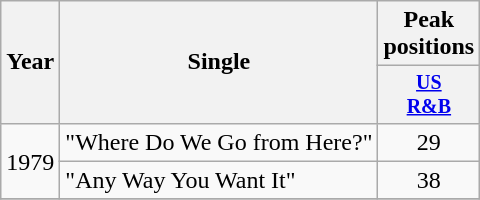<table class="wikitable" style="text-align:center;">
<tr>
<th rowspan="2">Year</th>
<th rowspan="2">Single</th>
<th colspan="1">Peak positions</th>
</tr>
<tr style="font-size:smaller;">
<th width="35"><a href='#'>US<br>R&B</a></th>
</tr>
<tr>
<td rowspan="2">1979</td>
<td align="left">"Where Do We Go from Here?"</td>
<td>29</td>
</tr>
<tr>
<td align="left">"Any Way You Want It"</td>
<td>38</td>
</tr>
<tr>
</tr>
</table>
